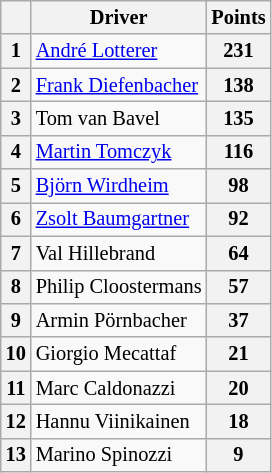<table class="wikitable" style="font-size:85%;">
<tr>
<th></th>
<th>Driver</th>
<th>Points</th>
</tr>
<tr>
<th>1</th>
<td> <a href='#'>André Lotterer</a></td>
<th>231</th>
</tr>
<tr>
<th>2</th>
<td> <a href='#'>Frank Diefenbacher</a></td>
<th>138</th>
</tr>
<tr>
<th>3</th>
<td> Tom van Bavel</td>
<th>135</th>
</tr>
<tr>
<th>4</th>
<td> <a href='#'>Martin Tomczyk</a></td>
<th>116</th>
</tr>
<tr>
<th>5</th>
<td> <a href='#'>Björn Wirdheim</a></td>
<th>98</th>
</tr>
<tr>
<th>6</th>
<td> <a href='#'>Zsolt Baumgartner</a></td>
<th>92</th>
</tr>
<tr>
<th>7</th>
<td> Val Hillebrand</td>
<th>64</th>
</tr>
<tr>
<th>8</th>
<td> Philip Cloostermans</td>
<th>57</th>
</tr>
<tr>
<th>9</th>
<td> Armin Pörnbacher</td>
<th>37</th>
</tr>
<tr>
<th>10</th>
<td> Giorgio Mecattaf</td>
<th>21</th>
</tr>
<tr>
<th>11</th>
<td> Marc Caldonazzi</td>
<th>20</th>
</tr>
<tr>
<th>12</th>
<td> Hannu Viinikainen</td>
<th>18</th>
</tr>
<tr>
<th>13</th>
<td> Marino Spinozzi</td>
<th>9</th>
</tr>
</table>
